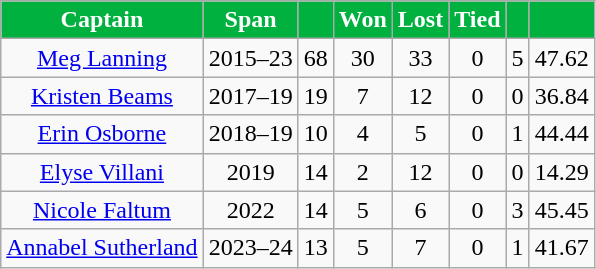<table class="wikitable" style="font-size:100%">
<tr>
<th style="background:#00B13F; color:white;">Captain</th>
<th style="background:#00B13F; color:white;">Span</th>
<th style="background:#00B13F; color:white;"></th>
<th style="background:#00B13F; color:white;">Won</th>
<th style="background:#00B13F; color:white;">Lost</th>
<th style="background:#00B13F; color:white;">Tied</th>
<th style="background:#00B13F; color:white;"></th>
<th style="background:#00B13F; color:white;"></th>
</tr>
<tr align="center">
<td><a href='#'>Meg Lanning</a></td>
<td>2015–23</td>
<td>68</td>
<td>30</td>
<td>33</td>
<td>0</td>
<td>5</td>
<td>47.62</td>
</tr>
<tr align="center">
<td><a href='#'>Kristen Beams</a></td>
<td>2017–19</td>
<td>19</td>
<td>7</td>
<td>12</td>
<td>0</td>
<td>0</td>
<td>36.84</td>
</tr>
<tr align="center">
<td><a href='#'>Erin Osborne</a></td>
<td>2018–19</td>
<td>10</td>
<td>4</td>
<td>5</td>
<td>0</td>
<td>1</td>
<td>44.44</td>
</tr>
<tr align="center">
<td><a href='#'>Elyse Villani</a></td>
<td>2019</td>
<td>14</td>
<td>2</td>
<td>12</td>
<td>0</td>
<td>0</td>
<td>14.29</td>
</tr>
<tr align="center">
<td><a href='#'>Nicole Faltum</a></td>
<td>2022</td>
<td>14</td>
<td>5</td>
<td>6</td>
<td>0</td>
<td>3</td>
<td>45.45</td>
</tr>
<tr align="center">
<td><a href='#'>Annabel Sutherland</a></td>
<td>2023–24</td>
<td>13</td>
<td>5</td>
<td>7</td>
<td>0</td>
<td>1</td>
<td>41.67</td>
</tr>
</table>
